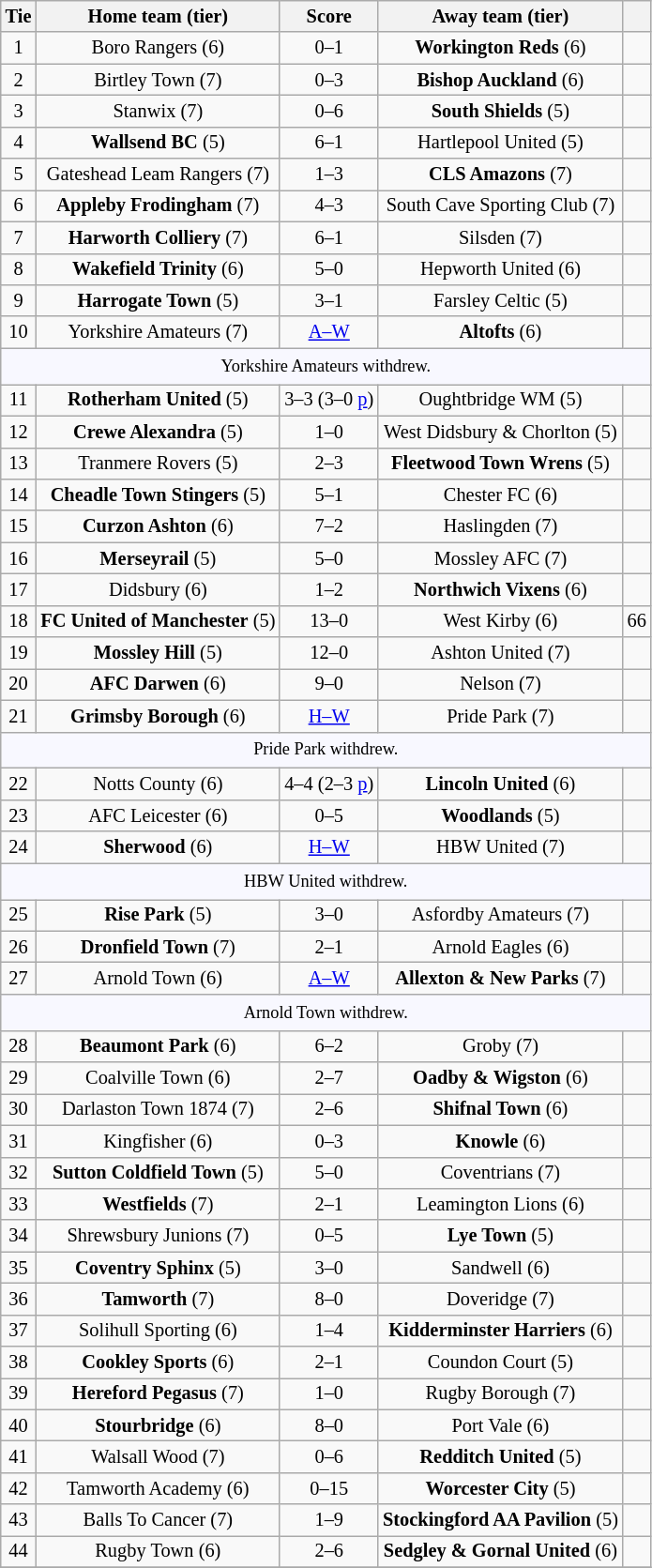<table class="wikitable" style="text-align:center; font-size:85%">
<tr>
<th>Tie</th>
<th>Home team (tier)</th>
<th>Score</th>
<th>Away team (tier)</th>
<th></th>
</tr>
<tr>
<td>1</td>
<td>Boro Rangers (6)</td>
<td>0–1</td>
<td><strong>Workington Reds</strong> (6)</td>
<td></td>
</tr>
<tr>
<td>2</td>
<td>Birtley Town (7)</td>
<td>0–3</td>
<td><strong>Bishop Auckland</strong> (6)</td>
<td></td>
</tr>
<tr>
<td>3</td>
<td>Stanwix (7)</td>
<td>0–6</td>
<td><strong>South Shields</strong> (5)</td>
<td></td>
</tr>
<tr>
<td>4</td>
<td><strong>Wallsend BC</strong> (5)</td>
<td>6–1</td>
<td>Hartlepool United (5)</td>
<td></td>
</tr>
<tr>
<td>5</td>
<td>Gateshead Leam Rangers (7)</td>
<td>1–3</td>
<td><strong>CLS Amazons</strong> (7)</td>
<td></td>
</tr>
<tr>
<td>6</td>
<td><strong>Appleby Frodingham</strong> (7)</td>
<td>4–3</td>
<td>South Cave Sporting Club (7)</td>
<td></td>
</tr>
<tr>
<td>7</td>
<td><strong>Harworth Colliery</strong> (7)</td>
<td>6–1</td>
<td>Silsden (7)</td>
<td></td>
</tr>
<tr>
<td>8</td>
<td><strong>Wakefield Trinity</strong> (6)</td>
<td>5–0</td>
<td>Hepworth United (6)</td>
<td></td>
</tr>
<tr>
<td>9</td>
<td><strong>Harrogate Town</strong> (5)</td>
<td>3–1</td>
<td>Farsley Celtic (5)</td>
<td></td>
</tr>
<tr>
<td>10</td>
<td>Yorkshire Amateurs (7)</td>
<td><a href='#'>A–W</a></td>
<td><strong>Altofts</strong> (6)</td>
<td></td>
</tr>
<tr>
<td colspan="5" style="background:GhostWhite; height:20px; text-align:center; font-size:90%">Yorkshire Amateurs withdrew.</td>
</tr>
<tr>
<td>11</td>
<td><strong>Rotherham United</strong> (5)</td>
<td>3–3 (3–0 <a href='#'>p</a>)</td>
<td>Oughtbridge WM (5)</td>
<td></td>
</tr>
<tr>
<td>12</td>
<td><strong>Crewe Alexandra</strong> (5)</td>
<td>1–0</td>
<td>West Didsbury & Chorlton (5)</td>
<td></td>
</tr>
<tr>
<td>13</td>
<td>Tranmere Rovers (5)</td>
<td>2–3</td>
<td><strong>Fleetwood Town Wrens</strong> (5)</td>
<td></td>
</tr>
<tr>
<td>14</td>
<td><strong>Cheadle Town Stingers</strong> (5)</td>
<td>5–1</td>
<td>Chester FC (6)</td>
<td></td>
</tr>
<tr>
<td>15</td>
<td><strong>Curzon Ashton</strong> (6)</td>
<td>7–2</td>
<td>Haslingden (7)</td>
<td></td>
</tr>
<tr>
<td>16</td>
<td><strong>Merseyrail</strong> (5)</td>
<td>5–0</td>
<td>Mossley AFC (7)</td>
<td></td>
</tr>
<tr>
<td>17</td>
<td>Didsbury (6)</td>
<td>1–2</td>
<td><strong>Northwich Vixens</strong> (6)</td>
<td></td>
</tr>
<tr>
<td>18</td>
<td><strong>FC United of Manchester</strong> (5)</td>
<td>13–0</td>
<td>West Kirby (6)</td>
<td>66</td>
</tr>
<tr>
<td>19</td>
<td><strong>Mossley Hill</strong> (5)</td>
<td>12–0</td>
<td>Ashton United (7)</td>
<td></td>
</tr>
<tr>
<td>20</td>
<td><strong>AFC Darwen</strong> (6)</td>
<td>9–0</td>
<td>Nelson (7)</td>
<td></td>
</tr>
<tr>
<td>21</td>
<td><strong>Grimsby Borough</strong> (6)</td>
<td><a href='#'>H–W</a></td>
<td>Pride Park (7)</td>
<td></td>
</tr>
<tr>
<td colspan="5" style="background:GhostWhite; height:20px; text-align:center; font-size:90%">Pride Park withdrew.</td>
</tr>
<tr>
<td>22</td>
<td>Notts County (6)</td>
<td>4–4 (2–3 <a href='#'>p</a>)</td>
<td><strong>Lincoln United</strong> (6)</td>
<td></td>
</tr>
<tr>
<td>23</td>
<td>AFC Leicester (6)</td>
<td>0–5</td>
<td><strong>Woodlands</strong> (5)</td>
<td></td>
</tr>
<tr>
<td>24</td>
<td><strong>Sherwood</strong> (6)</td>
<td><a href='#'>H–W</a></td>
<td>HBW United (7)</td>
<td></td>
</tr>
<tr>
<td colspan="5" style="background:GhostWhite; height:20px; text-align:center; font-size:90%">HBW United withdrew.</td>
</tr>
<tr>
<td>25</td>
<td><strong>Rise Park</strong> (5)</td>
<td>3–0</td>
<td>Asfordby Amateurs (7)</td>
<td></td>
</tr>
<tr>
<td>26</td>
<td><strong>Dronfield Town</strong> (7)</td>
<td>2–1</td>
<td>Arnold Eagles (6)</td>
<td></td>
</tr>
<tr>
<td>27</td>
<td>Arnold Town (6)</td>
<td><a href='#'>A–W</a></td>
<td><strong>Allexton & New Parks</strong> (7)</td>
<td></td>
</tr>
<tr>
<td colspan="5" style="background:GhostWhite; height:20px; text-align:center; font-size:90%">Arnold Town withdrew.</td>
</tr>
<tr>
<td>28</td>
<td><strong>Beaumont Park</strong> (6)</td>
<td>6–2</td>
<td>Groby (7)</td>
<td></td>
</tr>
<tr>
<td>29</td>
<td>Coalville Town (6)</td>
<td>2–7</td>
<td><strong>Oadby & Wigston</strong> (6)</td>
<td></td>
</tr>
<tr>
<td>30</td>
<td>Darlaston Town 1874 (7)</td>
<td>2–6</td>
<td><strong>Shifnal Town</strong> (6)</td>
<td></td>
</tr>
<tr>
<td>31</td>
<td>Kingfisher (6)</td>
<td>0–3</td>
<td><strong>Knowle</strong> (6)</td>
<td></td>
</tr>
<tr>
<td>32</td>
<td><strong>Sutton Coldfield Town</strong> (5)</td>
<td>5–0</td>
<td>Coventrians (7)</td>
<td></td>
</tr>
<tr>
<td>33</td>
<td><strong>Westfields</strong> (7)</td>
<td>2–1</td>
<td>Leamington Lions (6)</td>
<td></td>
</tr>
<tr>
<td>34</td>
<td>Shrewsbury Junions (7)</td>
<td>0–5</td>
<td><strong>Lye Town</strong> (5)</td>
<td></td>
</tr>
<tr>
<td>35</td>
<td><strong>Coventry Sphinx</strong> (5)</td>
<td>3–0</td>
<td>Sandwell (6)</td>
<td></td>
</tr>
<tr>
<td>36</td>
<td><strong>Tamworth</strong> (7)</td>
<td>8–0</td>
<td>Doveridge (7)</td>
<td></td>
</tr>
<tr>
<td>37</td>
<td>Solihull Sporting (6)</td>
<td>1–4</td>
<td><strong>Kidderminster Harriers</strong> (6)</td>
<td></td>
</tr>
<tr>
<td>38</td>
<td><strong>Cookley Sports</strong> (6)</td>
<td>2–1</td>
<td>Coundon Court (5)</td>
<td></td>
</tr>
<tr>
<td>39</td>
<td><strong>Hereford Pegasus</strong> (7)</td>
<td>1–0</td>
<td>Rugby Borough (7)</td>
<td></td>
</tr>
<tr>
<td>40</td>
<td><strong>Stourbridge</strong> (6)</td>
<td>8–0</td>
<td>Port Vale (6)</td>
<td></td>
</tr>
<tr>
<td>41</td>
<td>Walsall Wood (7)</td>
<td>0–6</td>
<td><strong>Redditch United</strong> (5)</td>
<td></td>
</tr>
<tr>
<td>42</td>
<td>Tamworth Academy (6)</td>
<td>0–15</td>
<td><strong>Worcester City</strong> (5)</td>
<td></td>
</tr>
<tr>
<td>43</td>
<td>Balls To Cancer (7)</td>
<td>1–9</td>
<td><strong>Stockingford AA Pavilion</strong> (5)</td>
<td></td>
</tr>
<tr>
<td>44</td>
<td>Rugby Town (6)</td>
<td>2–6</td>
<td><strong>Sedgley & Gornal United</strong> (6)</td>
<td></td>
</tr>
<tr>
</tr>
</table>
